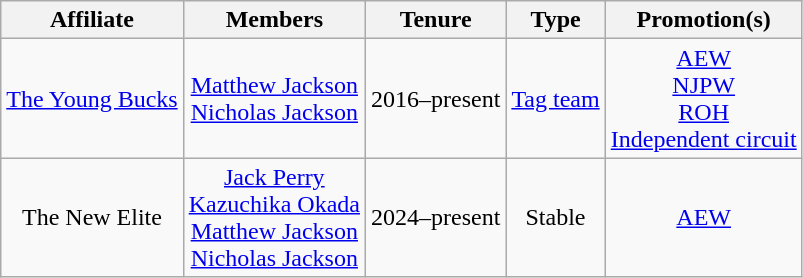<table class="wikitable sortable" style="text-align:center;">
<tr>
<th>Affiliate</th>
<th>Members</th>
<th>Tenure</th>
<th>Type</th>
<th>Promotion(s)</th>
</tr>
<tr>
<td><a href='#'>The Young Bucks</a></td>
<td><a href='#'>Matthew Jackson</a><br><a href='#'>Nicholas Jackson</a></td>
<td>2016–present</td>
<td><a href='#'>Tag team</a></td>
<td><a href='#'>AEW</a><br><a href='#'>NJPW</a><br><a href='#'>ROH</a><br><a href='#'>Independent circuit</a></td>
</tr>
<tr>
<td>The New Elite</td>
<td><a href='#'>Jack Perry</a><br><a href='#'>Kazuchika Okada</a><br><a href='#'>Matthew Jackson</a><br><a href='#'>Nicholas Jackson</a></td>
<td>2024–present</td>
<td>Stable</td>
<td><a href='#'>AEW</a></td>
</tr>
</table>
